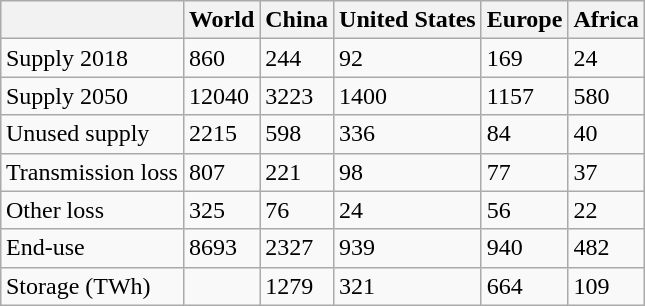<table class="wikitable" style="float:right">
<tr>
<th></th>
<th>World</th>
<th>China</th>
<th>United States</th>
<th>Europe</th>
<th>Africa</th>
</tr>
<tr>
<td>Supply 2018</td>
<td>860</td>
<td>244</td>
<td>92</td>
<td>169</td>
<td>24</td>
</tr>
<tr>
<td>Supply 2050</td>
<td>12040</td>
<td>3223</td>
<td>1400</td>
<td>1157</td>
<td>580</td>
</tr>
<tr>
<td>Unused supply</td>
<td>2215</td>
<td>598</td>
<td>336</td>
<td>84</td>
<td>40</td>
</tr>
<tr>
<td>Transmission loss</td>
<td>807</td>
<td>221</td>
<td>98</td>
<td>77</td>
<td>37</td>
</tr>
<tr>
<td>Other loss</td>
<td>325</td>
<td>76</td>
<td>24</td>
<td>56</td>
<td>22</td>
</tr>
<tr>
<td>End-use</td>
<td>8693</td>
<td>2327</td>
<td>939</td>
<td>940</td>
<td>482</td>
</tr>
<tr>
<td>Storage (TWh)</td>
<td></td>
<td>1279</td>
<td>321</td>
<td>664</td>
<td>109</td>
</tr>
</table>
